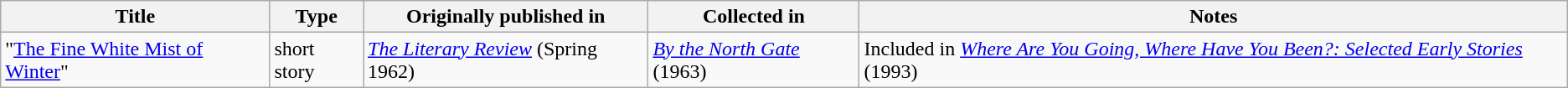<table class="wikitable">
<tr>
<th>Title</th>
<th>Type</th>
<th>Originally published in</th>
<th>Collected in</th>
<th>Notes</th>
</tr>
<tr>
<td>"<a href='#'>The Fine White Mist of Winter</a>"</td>
<td>short story</td>
<td><em><a href='#'>The Literary Review</a></em> (Spring 1962)</td>
<td><em><a href='#'>By the North Gate</a></em> (1963)</td>
<td>Included in <em><a href='#'>Where Are You Going, Where Have You Been?: Selected Early Stories</a></em> (1993)</td>
</tr>
</table>
